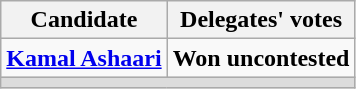<table class="wikitable" style="text-align:center">
<tr>
<th>Candidate</th>
<th>Delegates' votes</th>
</tr>
<tr>
<td align="left"><strong><a href='#'>Kamal Ashaari</a></strong></td>
<td colspan="1"><strong>Won uncontested</strong></td>
</tr>
<tr>
<td colspan="3" bgcolor="dcdcdc"></td>
</tr>
</table>
